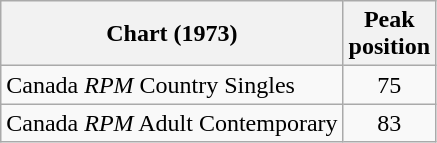<table class="wikitable sortable">
<tr>
<th>Chart (1973)</th>
<th width="45">Peak position</th>
</tr>
<tr>
<td>Canada <em>RPM</em> Country Singles</td>
<td align="center">75</td>
</tr>
<tr>
<td>Canada <em>RPM</em> Adult Contemporary</td>
<td align="center">83</td>
</tr>
</table>
